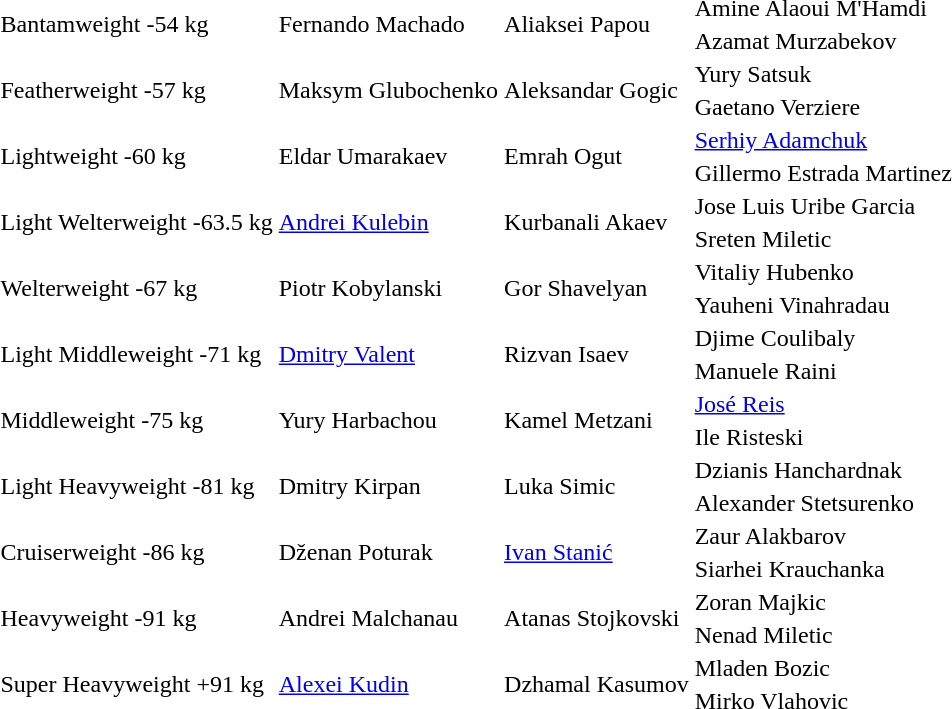<table>
<tr>
<td rowspan=2>Bantamweight -54 kg<br></td>
<td rowspan=2>Fernando Machado </td>
<td rowspan=2>Aliaksei Papou </td>
<td>Amine Alaoui M'Hamdi </td>
</tr>
<tr>
<td>Azamat Murzabekov </td>
</tr>
<tr>
<td rowspan=2>Featherweight -57 kg<br></td>
<td rowspan=2>Maksym Glubochenko </td>
<td rowspan=2>Aleksandar Gogic </td>
<td>Yury Satsuk </td>
</tr>
<tr>
<td>Gaetano Verziere </td>
</tr>
<tr>
<td rowspan=2>Lightweight -60 kg<br></td>
<td rowspan=2>Eldar Umarakaev </td>
<td rowspan=2>Emrah Ogut </td>
<td><a href='#'>Serhiy Adamchuk</a> </td>
</tr>
<tr>
<td>Gillermo Estrada Martinez </td>
</tr>
<tr>
<td rowspan=2>Light Welterweight -63.5 kg<br></td>
<td rowspan=2><a href='#'>Andrei Kulebin</a> </td>
<td rowspan=2>Kurbanali Akaev </td>
<td>Jose Luis Uribe Garcia </td>
</tr>
<tr>
<td>Sreten Miletic </td>
</tr>
<tr>
<td rowspan=2>Welterweight -67 kg<br></td>
<td rowspan=2>Piotr Kobylanski </td>
<td rowspan=2>Gor Shavelyan </td>
<td>Vitaliy Hubenko </td>
</tr>
<tr>
<td>Yauheni Vinahradau </td>
</tr>
<tr>
<td rowspan=2>Light Middleweight -71 kg<br></td>
<td rowspan=2><a href='#'>Dmitry Valent</a> </td>
<td rowspan=2>Rizvan Isaev </td>
<td>Djime Coulibaly </td>
</tr>
<tr>
<td>Manuele Raini </td>
</tr>
<tr>
<td rowspan=2>Middleweight -75 kg<br></td>
<td rowspan=2>Yury Harbachou </td>
<td rowspan=2>Kamel Metzani </td>
<td><a href='#'>José Reis</a> </td>
</tr>
<tr>
<td>Ile Risteski </td>
</tr>
<tr>
<td rowspan=2>Light Heavyweight -81 kg<br></td>
<td rowspan=2>Dmitry Kirpan </td>
<td rowspan=2>Luka Simic </td>
<td>Dzianis Hanchardnak </td>
</tr>
<tr>
<td>Alexander Stetsurenko </td>
</tr>
<tr>
<td rowspan=2>Cruiserweight -86 kg<br></td>
<td rowspan=2>Dženan Poturak </td>
<td rowspan=2><a href='#'>Ivan Stanić</a> </td>
<td>Zaur Alakbarov </td>
</tr>
<tr>
<td>Siarhei Krauchanka </td>
</tr>
<tr>
<td rowspan=2>Heavyweight -91 kg<br></td>
<td rowspan=2>Andrei Malchanau </td>
<td rowspan=2>Atanas Stojkovski </td>
<td>Zoran Majkic </td>
</tr>
<tr>
<td>Nenad Miletic </td>
</tr>
<tr>
<td rowspan=2>Super Heavyweight +91 kg<br></td>
<td rowspan=2><a href='#'>Alexei Kudin</a> </td>
<td rowspan=2>Dzhamal Kasumov </td>
<td>Mladen Bozic </td>
</tr>
<tr>
<td>Mirko Vlahovic </td>
</tr>
<tr>
</tr>
</table>
